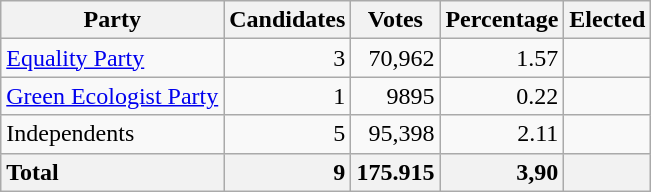<table class="wikitable" style="text-align: right">
<tr>
<th>Party</th>
<th>Candidates</th>
<th>Votes</th>
<th>Percentage</th>
<th>Elected</th>
</tr>
<tr>
<td align=left> <a href='#'>Equality Party</a></td>
<td align=right>3</td>
<td align=right>70,962</td>
<td align=right>1.57</td>
<td align=right></td>
</tr>
<tr>
<td align=left> <a href='#'>Green Ecologist Party</a></td>
<td align=right>1</td>
<td align=right>9895</td>
<td align=right>0.22</td>
<td align=right></td>
</tr>
<tr>
<td align=left>Independents</td>
<td align=right>5</td>
<td align=right>95,398</td>
<td align=right>2.11</td>
<td align=right></td>
</tr>
<tr>
<th style="text-align: left">Total</th>
<th style="text-align: right">9</th>
<th style="text-align: right">175.915</th>
<th style="text-align: right">3,90</th>
<th style="text-align: right"></th>
</tr>
</table>
